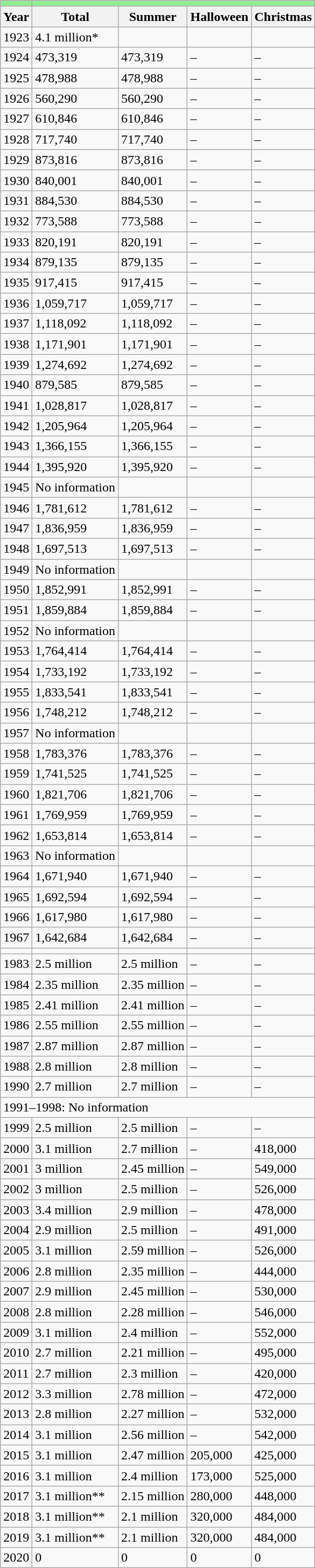<table class="wikitable">
<tr>
<th colspan="1"  style="background:lightgreen;color:black;"></th>
<td colspan="4"  style="background:lightgreen;color:black;"></td>
</tr>
<tr>
<th>Year</th>
<th>Total</th>
<th>Summer</th>
<th>Halloween</th>
<th>Christmas</th>
</tr>
<tr>
<td>1923</td>
<td>4.1 million*</td>
<td></td>
<td></td>
<td></td>
</tr>
<tr>
<td>1924</td>
<td>473,319</td>
<td>473,319</td>
<td>–</td>
<td>–</td>
</tr>
<tr>
<td>1925</td>
<td>478,988</td>
<td>478,988</td>
<td>–</td>
<td>–</td>
</tr>
<tr>
<td>1926</td>
<td>560,290</td>
<td>560,290</td>
<td>–</td>
<td>–</td>
</tr>
<tr>
<td>1927</td>
<td>610,846</td>
<td>610,846</td>
<td>–</td>
<td>–</td>
</tr>
<tr>
<td>1928</td>
<td>717,740</td>
<td>717,740</td>
<td>–</td>
<td>–</td>
</tr>
<tr>
<td>1929</td>
<td>873,816</td>
<td>873,816</td>
<td>–</td>
<td>–</td>
</tr>
<tr>
<td>1930</td>
<td>840,001</td>
<td>840,001</td>
<td>–</td>
<td>–</td>
</tr>
<tr>
<td>1931</td>
<td>884,530</td>
<td>884,530</td>
<td>–</td>
<td>–</td>
</tr>
<tr>
<td>1932</td>
<td>773,588</td>
<td>773,588</td>
<td>–</td>
<td>–</td>
</tr>
<tr>
<td>1933</td>
<td>820,191</td>
<td>820,191</td>
<td>–</td>
<td>–</td>
</tr>
<tr>
<td>1934</td>
<td>879,135</td>
<td>879,135</td>
<td>–</td>
<td>–</td>
</tr>
<tr>
<td>1935</td>
<td>917,415</td>
<td>917,415</td>
<td>–</td>
<td>–</td>
</tr>
<tr>
<td>1936</td>
<td>1,059,717</td>
<td>1,059,717</td>
<td>–</td>
<td>–</td>
</tr>
<tr>
<td>1937</td>
<td>1,118,092</td>
<td>1,118,092</td>
<td>–</td>
<td>–</td>
</tr>
<tr>
<td>1938</td>
<td>1,171,901</td>
<td>1,171,901</td>
<td>–</td>
<td>–</td>
</tr>
<tr>
<td>1939</td>
<td>1,274,692</td>
<td>1,274,692</td>
<td>–</td>
<td>–</td>
</tr>
<tr>
<td>1940</td>
<td>879,585</td>
<td>879,585</td>
<td>–</td>
<td>–</td>
</tr>
<tr>
<td>1941</td>
<td>1,028,817</td>
<td>1,028,817</td>
<td>–</td>
<td>–</td>
</tr>
<tr>
<td>1942</td>
<td>1,205,964</td>
<td>1,205,964</td>
<td>–</td>
<td>–</td>
</tr>
<tr>
<td>1943</td>
<td>1,366,155</td>
<td>1,366,155</td>
<td>–</td>
<td>–</td>
</tr>
<tr>
<td>1944</td>
<td>1,395,920</td>
<td>1,395,920</td>
<td>–</td>
<td>–</td>
</tr>
<tr>
<td>1945</td>
<td>No information</td>
<td></td>
<td></td>
<td></td>
</tr>
<tr>
<td>1946</td>
<td>1,781,612</td>
<td>1,781,612</td>
<td>–</td>
<td>–</td>
</tr>
<tr>
<td>1947</td>
<td>1,836,959</td>
<td>1,836,959</td>
<td>–</td>
<td>–</td>
</tr>
<tr>
<td>1948</td>
<td>1,697,513</td>
<td>1,697,513</td>
<td>–</td>
<td>–</td>
</tr>
<tr>
<td>1949</td>
<td>No information</td>
<td></td>
<td></td>
<td></td>
</tr>
<tr>
<td>1950</td>
<td>1,852,991</td>
<td>1,852,991</td>
<td>–</td>
<td>–</td>
</tr>
<tr>
<td>1951</td>
<td>1,859,884</td>
<td>1,859,884</td>
<td>–</td>
<td>–</td>
</tr>
<tr>
<td>1952</td>
<td>No information</td>
<td></td>
<td></td>
<td></td>
</tr>
<tr>
<td>1953</td>
<td>1,764,414</td>
<td>1,764,414</td>
<td>–</td>
<td>–</td>
</tr>
<tr>
<td>1954</td>
<td>1,733,192</td>
<td>1,733,192</td>
<td>–</td>
<td>–</td>
</tr>
<tr>
<td>1955</td>
<td>1,833,541</td>
<td>1,833,541</td>
<td>–</td>
<td>–</td>
</tr>
<tr>
<td>1956</td>
<td>1,748,212</td>
<td>1,748,212</td>
<td>–</td>
<td>–</td>
</tr>
<tr>
<td>1957</td>
<td>No information</td>
<td></td>
<td></td>
<td></td>
</tr>
<tr>
<td>1958</td>
<td>1,783,376</td>
<td>1,783,376</td>
<td>–</td>
<td>–</td>
</tr>
<tr>
<td>1959</td>
<td>1,741,525</td>
<td>1,741,525</td>
<td>–</td>
<td>–</td>
</tr>
<tr>
<td>1960</td>
<td>1,821,706</td>
<td>1,821,706</td>
<td>–</td>
<td>–</td>
</tr>
<tr>
<td>1961</td>
<td>1,769,959</td>
<td>1,769,959</td>
<td>–</td>
<td>–</td>
</tr>
<tr>
<td>1962</td>
<td>1,653,814</td>
<td>1,653,814</td>
<td>–</td>
<td>–</td>
</tr>
<tr>
<td>1963</td>
<td>No information</td>
<td></td>
<td></td>
<td></td>
</tr>
<tr>
<td>1964</td>
<td>1,671,940</td>
<td>1,671,940</td>
<td>–</td>
<td>–</td>
</tr>
<tr>
<td>1965</td>
<td>1,692,594</td>
<td>1,692,594</td>
<td>–</td>
<td>–</td>
</tr>
<tr>
<td>1966</td>
<td>1,617,980</td>
<td>1,617,980</td>
<td>–</td>
<td>–</td>
</tr>
<tr>
<td>1967</td>
<td>1,642,684</td>
<td>1,642,684</td>
<td>–</td>
<td>–</td>
</tr>
<tr>
<td></td>
<td></td>
<td></td>
<td></td>
<td></td>
</tr>
<tr>
<td>1983</td>
<td>2.5 million</td>
<td>2.5 million</td>
<td>–</td>
<td>–</td>
</tr>
<tr>
<td>1984</td>
<td>2.35 million</td>
<td>2.35 million</td>
<td>–</td>
<td>–</td>
</tr>
<tr>
<td>1985</td>
<td>2.41 million</td>
<td>2.41 million</td>
<td>–</td>
<td>–</td>
</tr>
<tr>
<td>1986</td>
<td>2.55 million</td>
<td>2.55 million</td>
<td>–</td>
<td>–</td>
</tr>
<tr>
<td>1987</td>
<td>2.87 million</td>
<td>2.87 million</td>
<td>–</td>
<td>–</td>
</tr>
<tr>
<td>1988</td>
<td>2.8 million</td>
<td>2.8 million</td>
<td>–</td>
<td>–</td>
</tr>
<tr>
<td>1990</td>
<td>2.7 million</td>
<td>2.7 million</td>
<td>–</td>
<td>–</td>
</tr>
<tr>
<td colspan="5">1991–1998: No information</td>
</tr>
<tr>
<td>1999</td>
<td>2.5 million</td>
<td>2.5 million</td>
<td>–</td>
<td>–</td>
</tr>
<tr>
<td>2000</td>
<td>3.1 million</td>
<td>2.7 million</td>
<td>–</td>
<td>418,000</td>
</tr>
<tr>
<td>2001</td>
<td>3 million</td>
<td>2.45 million</td>
<td>–</td>
<td>549,000</td>
</tr>
<tr>
<td>2002</td>
<td>3 million</td>
<td>2.5 million</td>
<td>–</td>
<td>526,000</td>
</tr>
<tr>
<td>2003</td>
<td>3.4 million</td>
<td>2.9 million</td>
<td>–</td>
<td>478,000</td>
</tr>
<tr>
<td>2004</td>
<td>2.9 million</td>
<td>2.5 million</td>
<td>–</td>
<td>491,000</td>
</tr>
<tr>
<td>2005</td>
<td>3.1 million</td>
<td>2.59 million</td>
<td>–</td>
<td>526,000</td>
</tr>
<tr>
<td>2006</td>
<td>2.8 million</td>
<td>2.35 million</td>
<td>–</td>
<td>444,000</td>
</tr>
<tr>
<td>2007</td>
<td>2.9 million</td>
<td>2.45 million</td>
<td>–</td>
<td>530,000</td>
</tr>
<tr>
<td>2008</td>
<td>2.8 million</td>
<td>2.28 million</td>
<td>–</td>
<td>546,000</td>
</tr>
<tr>
<td>2009</td>
<td>3.1 million</td>
<td>2.4 million</td>
<td>–</td>
<td>552,000</td>
</tr>
<tr>
<td>2010</td>
<td>2.7 million</td>
<td>2.21 million</td>
<td>–</td>
<td>495,000</td>
</tr>
<tr>
<td>2011</td>
<td>2.7 million</td>
<td>2.3 million</td>
<td>–</td>
<td>420,000</td>
</tr>
<tr>
<td>2012</td>
<td>3.3 million</td>
<td>2.78 million</td>
<td>–</td>
<td>472,000</td>
</tr>
<tr>
<td>2013</td>
<td>2.8 million</td>
<td>2.27 million</td>
<td>–</td>
<td>532,000</td>
</tr>
<tr>
<td>2014</td>
<td>3.1 million</td>
<td>2.56 million</td>
<td>–</td>
<td>542,000</td>
</tr>
<tr>
<td>2015</td>
<td>3.1 million</td>
<td>2.47 million</td>
<td>205,000</td>
<td>425,000</td>
</tr>
<tr>
<td>2016</td>
<td>3.1 million</td>
<td>2.4 million</td>
<td>173,000</td>
<td>525,000</td>
</tr>
<tr>
<td>2017</td>
<td>3.1 million**</td>
<td>2.15 million</td>
<td>280,000</td>
<td>448,000</td>
</tr>
<tr>
<td>2018</td>
<td>3.1 million**</td>
<td>2.1 million</td>
<td>320,000</td>
<td>484,000</td>
</tr>
<tr>
<td>2019</td>
<td>3.1 million**</td>
<td>2.1 million</td>
<td>320,000</td>
<td>484,000</td>
</tr>
<tr>
<td>2020</td>
<td>0</td>
<td>0</td>
<td>0</td>
<td>0</td>
</tr>
</table>
